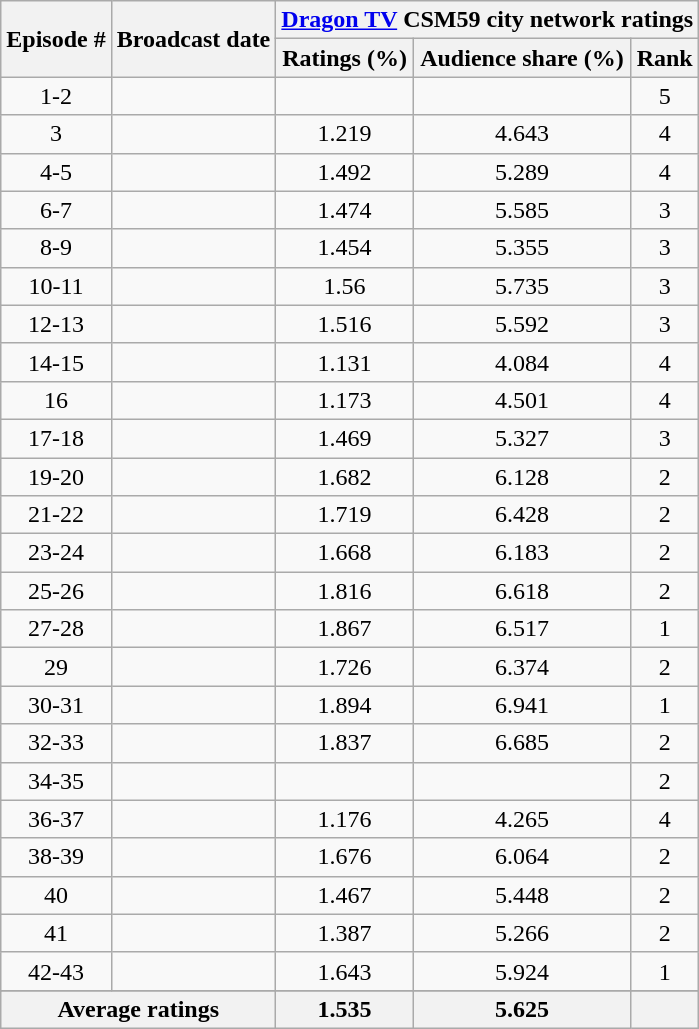<table class="wikitable sortable mw-collapsible jquery-tablesorter" style="text-align:center">
<tr>
<th rowspan="2"><strong>Episode #</strong></th>
<th rowspan="2"><strong>Broadcast date</strong></th>
<th colspan="3"><a href='#'>Dragon TV</a> CSM59 city network ratings </th>
</tr>
<tr>
<th><strong>Ratings (%)</strong></th>
<th><strong>Audience share (%)</strong></th>
<th><strong>Rank</strong></th>
</tr>
<tr>
<td>1-2</td>
<td></td>
<td></td>
<td></td>
<td>5</td>
</tr>
<tr>
<td>3</td>
<td></td>
<td>1.219</td>
<td>4.643</td>
<td>4</td>
</tr>
<tr>
<td>4-5</td>
<td></td>
<td>1.492</td>
<td>5.289</td>
<td>4</td>
</tr>
<tr>
<td>6-7</td>
<td></td>
<td>1.474</td>
<td>5.585</td>
<td>3</td>
</tr>
<tr>
<td>8-9</td>
<td></td>
<td>1.454</td>
<td>5.355</td>
<td>3</td>
</tr>
<tr>
<td>10-11</td>
<td></td>
<td>1.56</td>
<td>5.735</td>
<td>3</td>
</tr>
<tr>
<td>12-13</td>
<td></td>
<td>1.516</td>
<td>5.592</td>
<td>3</td>
</tr>
<tr>
<td>14-15</td>
<td></td>
<td>1.131</td>
<td>4.084</td>
<td>4</td>
</tr>
<tr>
<td>16</td>
<td></td>
<td>1.173</td>
<td>4.501</td>
<td>4</td>
</tr>
<tr>
<td>17-18</td>
<td></td>
<td>1.469</td>
<td>5.327</td>
<td>3</td>
</tr>
<tr>
<td>19-20</td>
<td></td>
<td>1.682</td>
<td>6.128</td>
<td>2</td>
</tr>
<tr>
<td>21-22</td>
<td></td>
<td>1.719</td>
<td>6.428</td>
<td>2</td>
</tr>
<tr>
<td>23-24</td>
<td></td>
<td>1.668</td>
<td>6.183</td>
<td>2</td>
</tr>
<tr>
<td>25-26</td>
<td></td>
<td>1.816</td>
<td>6.618</td>
<td>2</td>
</tr>
<tr>
<td>27-28</td>
<td></td>
<td>1.867</td>
<td>6.517</td>
<td>1</td>
</tr>
<tr>
<td>29</td>
<td></td>
<td>1.726</td>
<td>6.374</td>
<td>2</td>
</tr>
<tr>
<td>30-31</td>
<td></td>
<td>1.894</td>
<td>6.941</td>
<td>1</td>
</tr>
<tr>
<td>32-33</td>
<td></td>
<td>1.837</td>
<td>6.685</td>
<td>2</td>
</tr>
<tr>
<td>34-35</td>
<td></td>
<td></td>
<td></td>
<td>2</td>
</tr>
<tr>
<td>36-37</td>
<td></td>
<td>1.176</td>
<td>4.265</td>
<td>4</td>
</tr>
<tr>
<td>38-39</td>
<td></td>
<td>1.676</td>
<td>6.064</td>
<td>2</td>
</tr>
<tr>
<td>40</td>
<td></td>
<td>1.467</td>
<td>5.448</td>
<td>2</td>
</tr>
<tr>
<td>41</td>
<td></td>
<td>1.387</td>
<td>5.266</td>
<td>2</td>
</tr>
<tr>
<td>42-43</td>
<td></td>
<td>1.643</td>
<td>5.924</td>
<td>1</td>
</tr>
<tr>
</tr>
<tr>
<th colspan="2">Average ratings</th>
<th>1.535</th>
<th>5.625</th>
<th></th>
</tr>
</table>
